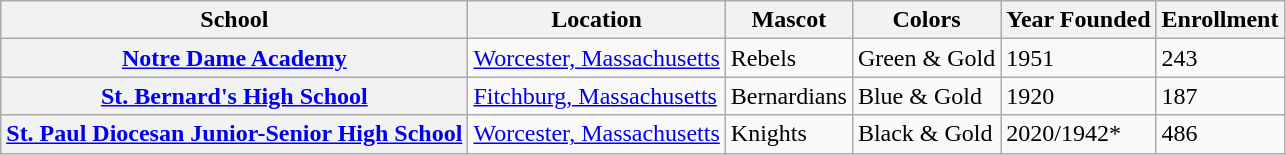<table class="wikitable">
<tr>
<th>School</th>
<th>Location</th>
<th>Mascot</th>
<th>Colors</th>
<th>Year Founded</th>
<th>Enrollment</th>
</tr>
<tr>
<th><a href='#'>Notre Dame Academy</a></th>
<td><a href='#'>Worcester, Massachusetts</a></td>
<td>Rebels</td>
<td>Green & Gold  </td>
<td>1951</td>
<td>243</td>
</tr>
<tr>
<th><a href='#'>St. Bernard's High School</a></th>
<td><a href='#'>Fitchburg, Massachusetts</a></td>
<td>Bernardians</td>
<td>Blue & Gold  </td>
<td>1920</td>
<td>187</td>
</tr>
<tr>
<th><a href='#'>St. Paul Diocesan Junior-Senior High School</a></th>
<td><a href='#'>Worcester, Massachusetts</a></td>
<td>Knights</td>
<td>Black & Gold  </td>
<td>2020/1942*</td>
<td>486</td>
</tr>
</table>
